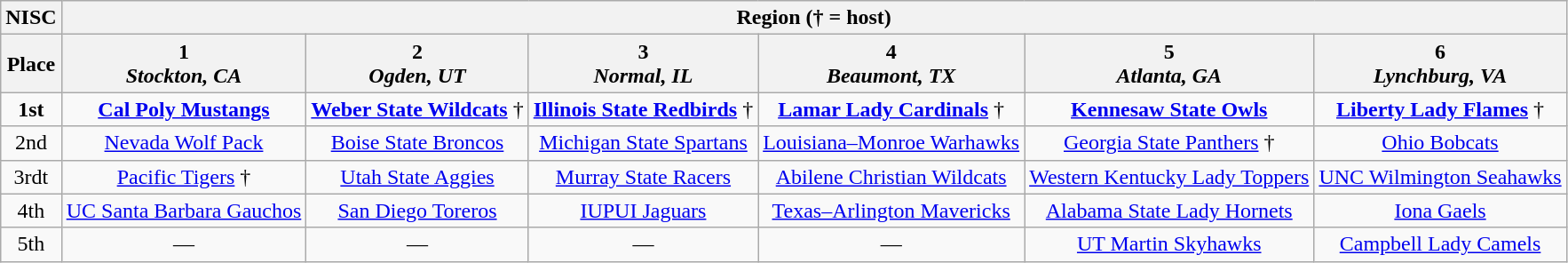<table class="wikitable" style="text-align:center; text-width:95%;">
<tr>
<th><strong>NISC</strong></th>
<th colspan="6"><strong>Region</strong> († = host)</th>
</tr>
<tr>
<th><strong>Place</strong></th>
<th><strong>1</strong> <br><em>Stockton, CA</em></th>
<th><strong>2</strong> <br><em>Ogden, UT</em></th>
<th><strong>3</strong> <br><em>Normal, IL</em></th>
<th><strong>4</strong> <br><em>Beaumont, TX</em></th>
<th><strong>5</strong> <br><em>Atlanta, GA</em></th>
<th><strong>6</strong> <br><em>Lynchburg, VA</em></th>
</tr>
<tr>
<td><strong>1st</strong></td>
<td><strong><a href='#'>Cal Poly Mustangs</a></strong></td>
<td><strong><a href='#'>Weber State Wildcats</a></strong> †</td>
<td><strong><a href='#'>Illinois State Redbirds</a></strong> †</td>
<td><strong><a href='#'>Lamar Lady Cardinals</a></strong> †</td>
<td><strong><a href='#'>Kennesaw State Owls</a></strong></td>
<td><strong><a href='#'>Liberty Lady Flames</a></strong> †</td>
</tr>
<tr>
<td>2nd</td>
<td><a href='#'>Nevada Wolf Pack</a></td>
<td><a href='#'>Boise State Broncos</a></td>
<td><a href='#'>Michigan State Spartans</a></td>
<td><a href='#'>Louisiana–Monroe Warhawks</a></td>
<td><a href='#'>Georgia State Panthers</a> †</td>
<td><a href='#'>Ohio Bobcats</a></td>
</tr>
<tr>
<td>3rdt</td>
<td><a href='#'>Pacific Tigers</a> †</td>
<td><a href='#'>Utah State Aggies</a></td>
<td><a href='#'>Murray State Racers</a></td>
<td><a href='#'>Abilene Christian Wildcats</a></td>
<td><a href='#'>Western Kentucky Lady Toppers</a></td>
<td><a href='#'>UNC Wilmington Seahawks</a></td>
</tr>
<tr>
<td>4th</td>
<td><a href='#'>UC Santa Barbara Gauchos</a></td>
<td><a href='#'>San Diego Toreros</a></td>
<td><a href='#'>IUPUI Jaguars</a></td>
<td><a href='#'>Texas–Arlington Mavericks</a></td>
<td><a href='#'>Alabama State Lady Hornets</a></td>
<td><a href='#'>Iona Gaels</a></td>
</tr>
<tr>
<td>5th</td>
<td>—</td>
<td>—</td>
<td>—</td>
<td>—</td>
<td><a href='#'>UT Martin Skyhawks</a></td>
<td><a href='#'>Campbell Lady Camels</a></td>
</tr>
</table>
